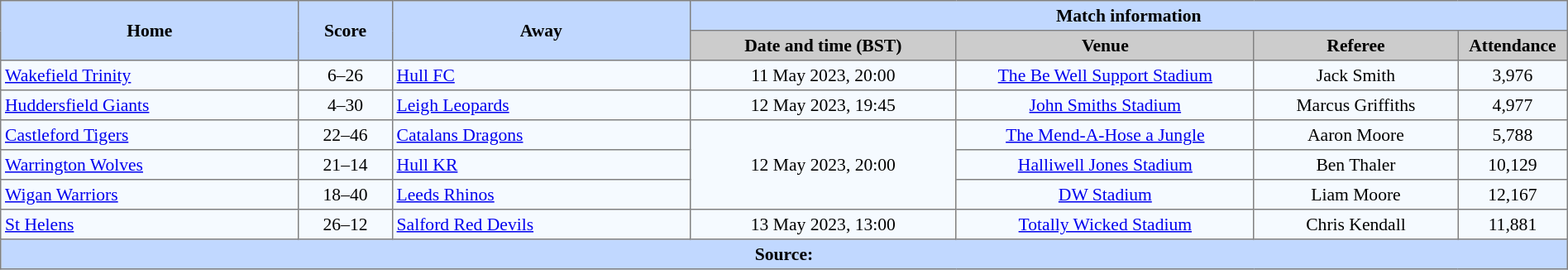<table border=1 style="border-collapse:collapse; font-size:90%; text-align:center;" cellpadding=3 cellspacing=0 width=100%>
<tr style="background:#C1D8ff;">
<th scope="col" rowspan=2 width=19%>Home</th>
<th scope="col" rowspan=2 width=6%>Score</th>
<th scope="col" rowspan=2 width=19%>Away</th>
<th colspan=4>Match information</th>
</tr>
<tr style="background:#CCCCCC;">
<th scope="col" width=17%>Date and time (BST)</th>
<th scope="col" width=19%>Venue</th>
<th scope="col" width=13%>Referee</th>
<th scope="col" width=7%>Attendance</th>
</tr>
<tr style="background:#F5FAFF;">
<td style="text-align:left;"> <a href='#'>Wakefield Trinity</a></td>
<td>6–26</td>
<td style="text-align:left;"> <a href='#'>Hull FC</a></td>
<td>11 May 2023, 20:00</td>
<td><a href='#'>The Be Well Support Stadium</a></td>
<td>Jack Smith</td>
<td>3,976</td>
</tr>
<tr style="background:#F5FAFF;">
<td style="text-align:left;"> <a href='#'>Huddersfield Giants</a></td>
<td>4–30</td>
<td style="text-align:left;"> <a href='#'>Leigh Leopards</a></td>
<td>12 May 2023, 19:45</td>
<td><a href='#'>John Smiths Stadium</a></td>
<td>Marcus Griffiths</td>
<td>4,977</td>
</tr>
<tr style="background:#F5FAFF;">
<td style="text-align:left;"> <a href='#'>Castleford Tigers</a></td>
<td>22–46</td>
<td style="text-align:left;"> <a href='#'>Catalans Dragons</a></td>
<td Rowspan=3>12 May 2023, 20:00</td>
<td><a href='#'>The Mend-A-Hose a Jungle</a></td>
<td>Aaron Moore</td>
<td>5,788</td>
</tr>
<tr style="background:#F5FAFF;">
<td style="text-align:left;"> <a href='#'>Warrington Wolves</a></td>
<td>21–14</td>
<td style="text-align:left;"> <a href='#'>Hull KR</a></td>
<td><a href='#'>Halliwell Jones Stadium</a></td>
<td>Ben Thaler</td>
<td>10,129</td>
</tr>
<tr style="background:#F5FAFF;">
<td style="text-align:left;"> <a href='#'>Wigan Warriors</a></td>
<td>18–40</td>
<td style="text-align:left;"> <a href='#'>Leeds Rhinos</a></td>
<td><a href='#'>DW Stadium</a></td>
<td>Liam Moore</td>
<td>12,167</td>
</tr>
<tr style="background:#F5FAFF;">
<td style="text-align:left;"> <a href='#'>St Helens</a></td>
<td>26–12</td>
<td style="text-align:left;"> <a href='#'>Salford Red Devils</a></td>
<td>13 May 2023, 13:00</td>
<td><a href='#'>Totally Wicked Stadium</a></td>
<td>Chris Kendall</td>
<td>11,881</td>
</tr>
<tr style="background:#c1d8ff;">
<th colspan=7>Source:</th>
</tr>
</table>
